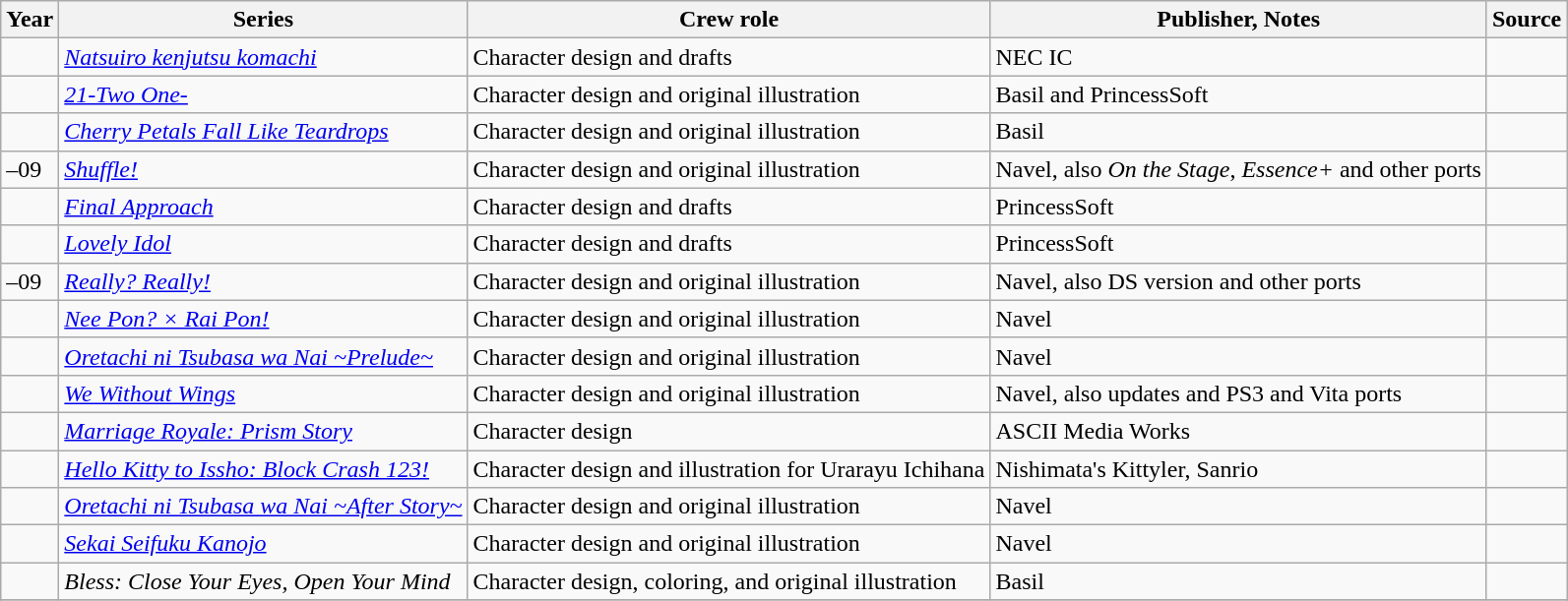<table class="wikitable sortable plainrowheaders">
<tr>
<th>Year</th>
<th>Series</th>
<th>Crew role</th>
<th class="unsortable">Publisher, Notes</th>
<th class="unsortable">Source</th>
</tr>
<tr>
<td></td>
<td><em><a href='#'>Natsuiro kenjutsu komachi</a></em></td>
<td>Character design and drafts </td>
<td>NEC IC </td>
<td></td>
</tr>
<tr>
<td></td>
<td><em><a href='#'>21-Two One-</a></em></td>
<td>Character design and original illustration </td>
<td>Basil and PrincessSoft</td>
<td></td>
</tr>
<tr>
<td></td>
<td><em><a href='#'>Cherry Petals Fall Like Teardrops</a></em></td>
<td>Character design and original illustration </td>
<td>Basil</td>
<td></td>
</tr>
<tr>
<td>–09</td>
<td><em><a href='#'>Shuffle!</a></em></td>
<td>Character design and original illustration </td>
<td>Navel, also <em>On the Stage</em>, <em>Essence+</em> and other ports</td>
<td></td>
</tr>
<tr>
<td></td>
<td><em><a href='#'>Final Approach</a></em></td>
<td>Character design and drafts </td>
<td>PrincessSoft </td>
<td></td>
</tr>
<tr>
<td></td>
<td><em><a href='#'>Lovely Idol</a></em></td>
<td>Character design and drafts </td>
<td>PrincessSoft </td>
<td></td>
</tr>
<tr>
<td>–09</td>
<td><em><a href='#'>Really? Really!</a></em></td>
<td>Character design and original illustration </td>
<td>Navel, also DS version and other ports</td>
<td></td>
</tr>
<tr>
<td></td>
<td><em><a href='#'>Nee Pon? × Rai Pon!</a></em></td>
<td>Character design and original illustration </td>
<td>Navel</td>
<td></td>
</tr>
<tr>
<td></td>
<td><em><a href='#'>Oretachi ni Tsubasa wa Nai ~Prelude~</a></em></td>
<td>Character design and original illustration </td>
<td>Navel</td>
<td></td>
</tr>
<tr>
<td></td>
<td><em><a href='#'>We Without Wings</a></em></td>
<td>Character design and original illustration </td>
<td>Navel, also updates and PS3 and Vita ports</td>
<td></td>
</tr>
<tr>
<td></td>
<td><em><a href='#'>Marriage Royale: Prism Story</a></em></td>
<td>Character design </td>
<td>ASCII Media Works</td>
<td></td>
</tr>
<tr>
<td></td>
<td><em><a href='#'>Hello Kitty to Issho: Block Crash 123!</a></em></td>
<td>Character design and illustration for Urarayu Ichihana</td>
<td>Nishimata's Kittyler, Sanrio</td>
<td></td>
</tr>
<tr>
<td></td>
<td><em><a href='#'>Oretachi ni Tsubasa wa Nai ~After Story~</a></em></td>
<td>Character design and original illustration </td>
<td>Navel</td>
<td></td>
</tr>
<tr>
<td></td>
<td><em><a href='#'>Sekai Seifuku Kanojo</a></em></td>
<td>Character design and original illustration </td>
<td>Navel</td>
<td></td>
</tr>
<tr>
<td></td>
<td><em>Bless: Close Your Eyes, Open Your Mind</em></td>
<td>Character design, coloring, and original illustration </td>
<td>Basil</td>
<td></td>
</tr>
<tr>
</tr>
</table>
